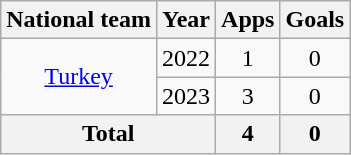<table class="wikitable" style="text-align:center">
<tr>
<th>National team</th>
<th>Year</th>
<th>Apps</th>
<th>Goals</th>
</tr>
<tr>
<td rowspan="2"><a href='#'>Turkey</a></td>
<td>2022</td>
<td>1</td>
<td>0</td>
</tr>
<tr>
<td>2023</td>
<td>3</td>
<td>0</td>
</tr>
<tr>
<th colspan="2">Total</th>
<th>4</th>
<th>0</th>
</tr>
</table>
